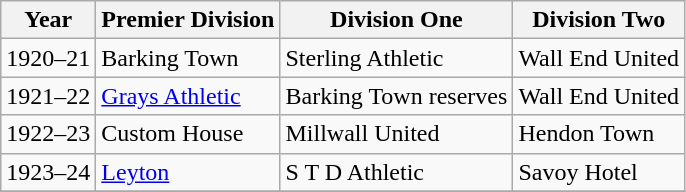<table class="wikitable">
<tr>
<th>Year</th>
<th>Premier Division</th>
<th>Division One</th>
<th>Division Two</th>
</tr>
<tr>
<td>1920–21</td>
<td>Barking Town</td>
<td>Sterling Athletic</td>
<td>Wall End United</td>
</tr>
<tr>
<td>1921–22</td>
<td><a href='#'>Grays Athletic</a></td>
<td>Barking Town reserves</td>
<td>Wall End United</td>
</tr>
<tr>
<td>1922–23</td>
<td>Custom House</td>
<td>Millwall United</td>
<td>Hendon Town</td>
</tr>
<tr>
<td>1923–24</td>
<td><a href='#'>Leyton</a></td>
<td>S T D Athletic</td>
<td>Savoy Hotel</td>
</tr>
<tr>
</tr>
</table>
